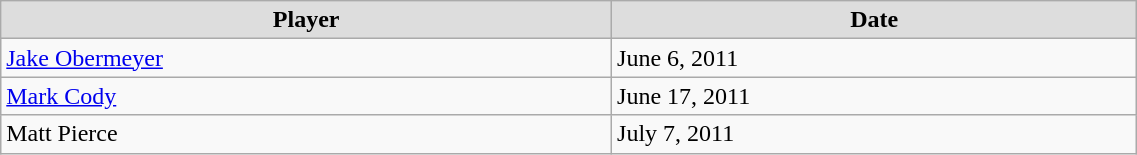<table class="wikitable" width=60%>
<tr align="center" bgcolor="#dddddd">
<td><strong>Player</strong></td>
<td><strong>Date</strong></td>
</tr>
<tr>
<td><a href='#'>Jake Obermeyer</a></td>
<td>June 6, 2011</td>
</tr>
<tr>
<td><a href='#'>Mark Cody</a></td>
<td>June 17, 2011</td>
</tr>
<tr>
<td>Matt Pierce </td>
<td>July 7, 2011</td>
</tr>
</table>
